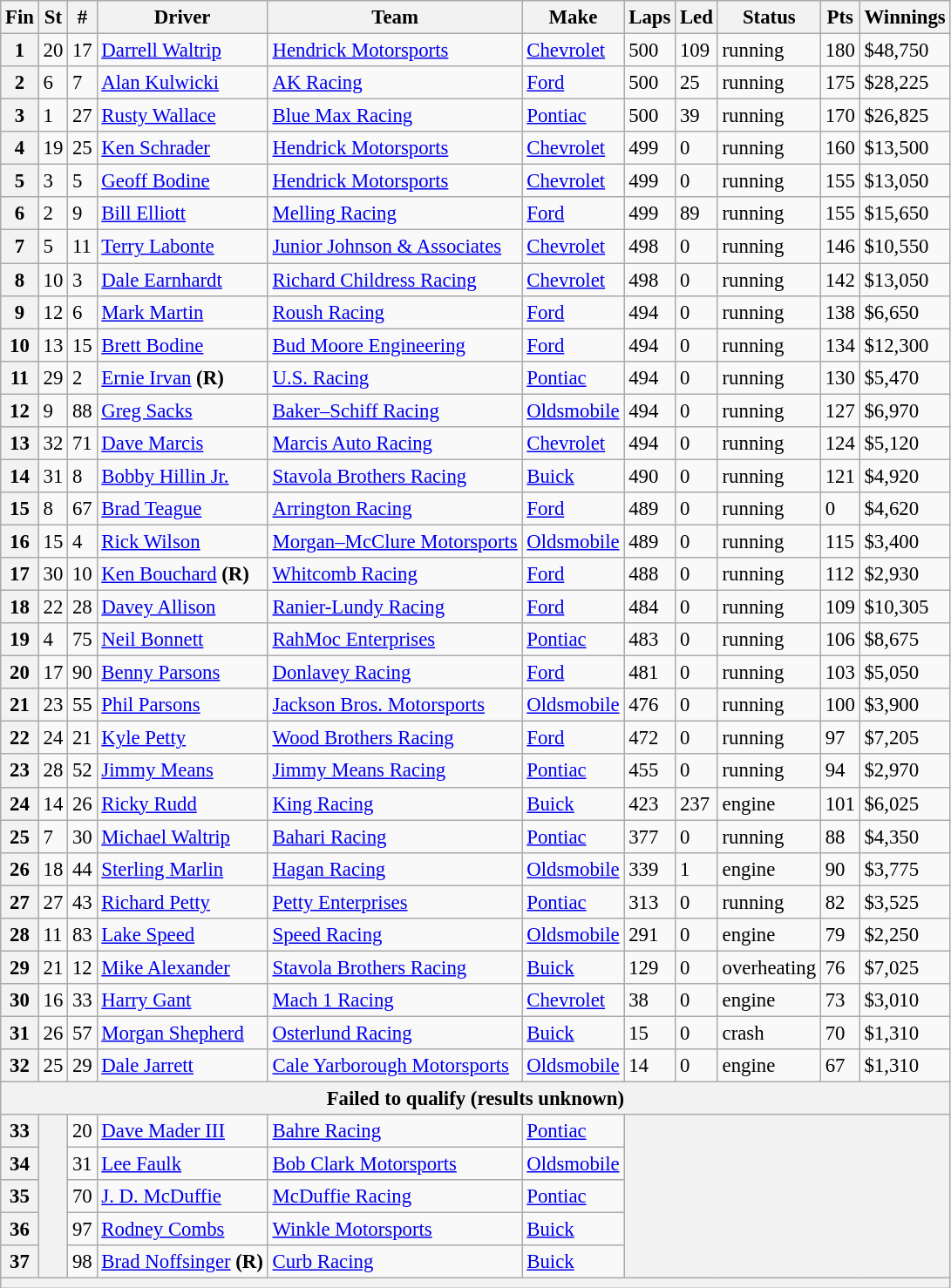<table class="wikitable" style="font-size:95%">
<tr>
<th>Fin</th>
<th>St</th>
<th>#</th>
<th>Driver</th>
<th>Team</th>
<th>Make</th>
<th>Laps</th>
<th>Led</th>
<th>Status</th>
<th>Pts</th>
<th>Winnings</th>
</tr>
<tr>
<th>1</th>
<td>20</td>
<td>17</td>
<td><a href='#'>Darrell Waltrip</a></td>
<td><a href='#'>Hendrick Motorsports</a></td>
<td><a href='#'>Chevrolet</a></td>
<td>500</td>
<td>109</td>
<td>running</td>
<td>180</td>
<td>$48,750</td>
</tr>
<tr>
<th>2</th>
<td>6</td>
<td>7</td>
<td><a href='#'>Alan Kulwicki</a></td>
<td><a href='#'>AK Racing</a></td>
<td><a href='#'>Ford</a></td>
<td>500</td>
<td>25</td>
<td>running</td>
<td>175</td>
<td>$28,225</td>
</tr>
<tr>
<th>3</th>
<td>1</td>
<td>27</td>
<td><a href='#'>Rusty Wallace</a></td>
<td><a href='#'>Blue Max Racing</a></td>
<td><a href='#'>Pontiac</a></td>
<td>500</td>
<td>39</td>
<td>running</td>
<td>170</td>
<td>$26,825</td>
</tr>
<tr>
<th>4</th>
<td>19</td>
<td>25</td>
<td><a href='#'>Ken Schrader</a></td>
<td><a href='#'>Hendrick Motorsports</a></td>
<td><a href='#'>Chevrolet</a></td>
<td>499</td>
<td>0</td>
<td>running</td>
<td>160</td>
<td>$13,500</td>
</tr>
<tr>
<th>5</th>
<td>3</td>
<td>5</td>
<td><a href='#'>Geoff Bodine</a></td>
<td><a href='#'>Hendrick Motorsports</a></td>
<td><a href='#'>Chevrolet</a></td>
<td>499</td>
<td>0</td>
<td>running</td>
<td>155</td>
<td>$13,050</td>
</tr>
<tr>
<th>6</th>
<td>2</td>
<td>9</td>
<td><a href='#'>Bill Elliott</a></td>
<td><a href='#'>Melling Racing</a></td>
<td><a href='#'>Ford</a></td>
<td>499</td>
<td>89</td>
<td>running</td>
<td>155</td>
<td>$15,650</td>
</tr>
<tr>
<th>7</th>
<td>5</td>
<td>11</td>
<td><a href='#'>Terry Labonte</a></td>
<td><a href='#'>Junior Johnson & Associates</a></td>
<td><a href='#'>Chevrolet</a></td>
<td>498</td>
<td>0</td>
<td>running</td>
<td>146</td>
<td>$10,550</td>
</tr>
<tr>
<th>8</th>
<td>10</td>
<td>3</td>
<td><a href='#'>Dale Earnhardt</a></td>
<td><a href='#'>Richard Childress Racing</a></td>
<td><a href='#'>Chevrolet</a></td>
<td>498</td>
<td>0</td>
<td>running</td>
<td>142</td>
<td>$13,050</td>
</tr>
<tr>
<th>9</th>
<td>12</td>
<td>6</td>
<td><a href='#'>Mark Martin</a></td>
<td><a href='#'>Roush Racing</a></td>
<td><a href='#'>Ford</a></td>
<td>494</td>
<td>0</td>
<td>running</td>
<td>138</td>
<td>$6,650</td>
</tr>
<tr>
<th>10</th>
<td>13</td>
<td>15</td>
<td><a href='#'>Brett Bodine</a></td>
<td><a href='#'>Bud Moore Engineering</a></td>
<td><a href='#'>Ford</a></td>
<td>494</td>
<td>0</td>
<td>running</td>
<td>134</td>
<td>$12,300</td>
</tr>
<tr>
<th>11</th>
<td>29</td>
<td>2</td>
<td><a href='#'>Ernie Irvan</a> <strong>(R)</strong></td>
<td><a href='#'>U.S. Racing</a></td>
<td><a href='#'>Pontiac</a></td>
<td>494</td>
<td>0</td>
<td>running</td>
<td>130</td>
<td>$5,470</td>
</tr>
<tr>
<th>12</th>
<td>9</td>
<td>88</td>
<td><a href='#'>Greg Sacks</a></td>
<td><a href='#'>Baker–Schiff Racing</a></td>
<td><a href='#'>Oldsmobile</a></td>
<td>494</td>
<td>0</td>
<td>running</td>
<td>127</td>
<td>$6,970</td>
</tr>
<tr>
<th>13</th>
<td>32</td>
<td>71</td>
<td><a href='#'>Dave Marcis</a></td>
<td><a href='#'>Marcis Auto Racing</a></td>
<td><a href='#'>Chevrolet</a></td>
<td>494</td>
<td>0</td>
<td>running</td>
<td>124</td>
<td>$5,120</td>
</tr>
<tr>
<th>14</th>
<td>31</td>
<td>8</td>
<td><a href='#'>Bobby Hillin Jr.</a></td>
<td><a href='#'>Stavola Brothers Racing</a></td>
<td><a href='#'>Buick</a></td>
<td>490</td>
<td>0</td>
<td>running</td>
<td>121</td>
<td>$4,920</td>
</tr>
<tr>
<th>15</th>
<td>8</td>
<td>67</td>
<td><a href='#'>Brad Teague</a></td>
<td><a href='#'>Arrington Racing</a></td>
<td><a href='#'>Ford</a></td>
<td>489</td>
<td>0</td>
<td>running</td>
<td>0</td>
<td>$4,620</td>
</tr>
<tr>
<th>16</th>
<td>15</td>
<td>4</td>
<td><a href='#'>Rick Wilson</a></td>
<td><a href='#'>Morgan–McClure Motorsports</a></td>
<td><a href='#'>Oldsmobile</a></td>
<td>489</td>
<td>0</td>
<td>running</td>
<td>115</td>
<td>$3,400</td>
</tr>
<tr>
<th>17</th>
<td>30</td>
<td>10</td>
<td><a href='#'>Ken Bouchard</a> <strong>(R)</strong></td>
<td><a href='#'>Whitcomb Racing</a></td>
<td><a href='#'>Ford</a></td>
<td>488</td>
<td>0</td>
<td>running</td>
<td>112</td>
<td>$2,930</td>
</tr>
<tr>
<th>18</th>
<td>22</td>
<td>28</td>
<td><a href='#'>Davey Allison</a></td>
<td><a href='#'>Ranier-Lundy Racing</a></td>
<td><a href='#'>Ford</a></td>
<td>484</td>
<td>0</td>
<td>running</td>
<td>109</td>
<td>$10,305</td>
</tr>
<tr>
<th>19</th>
<td>4</td>
<td>75</td>
<td><a href='#'>Neil Bonnett</a></td>
<td><a href='#'>RahMoc Enterprises</a></td>
<td><a href='#'>Pontiac</a></td>
<td>483</td>
<td>0</td>
<td>running</td>
<td>106</td>
<td>$8,675</td>
</tr>
<tr>
<th>20</th>
<td>17</td>
<td>90</td>
<td><a href='#'>Benny Parsons</a></td>
<td><a href='#'>Donlavey Racing</a></td>
<td><a href='#'>Ford</a></td>
<td>481</td>
<td>0</td>
<td>running</td>
<td>103</td>
<td>$5,050</td>
</tr>
<tr>
<th>21</th>
<td>23</td>
<td>55</td>
<td><a href='#'>Phil Parsons</a></td>
<td><a href='#'>Jackson Bros. Motorsports</a></td>
<td><a href='#'>Oldsmobile</a></td>
<td>476</td>
<td>0</td>
<td>running</td>
<td>100</td>
<td>$3,900</td>
</tr>
<tr>
<th>22</th>
<td>24</td>
<td>21</td>
<td><a href='#'>Kyle Petty</a></td>
<td><a href='#'>Wood Brothers Racing</a></td>
<td><a href='#'>Ford</a></td>
<td>472</td>
<td>0</td>
<td>running</td>
<td>97</td>
<td>$7,205</td>
</tr>
<tr>
<th>23</th>
<td>28</td>
<td>52</td>
<td><a href='#'>Jimmy Means</a></td>
<td><a href='#'>Jimmy Means Racing</a></td>
<td><a href='#'>Pontiac</a></td>
<td>455</td>
<td>0</td>
<td>running</td>
<td>94</td>
<td>$2,970</td>
</tr>
<tr>
<th>24</th>
<td>14</td>
<td>26</td>
<td><a href='#'>Ricky Rudd</a></td>
<td><a href='#'>King Racing</a></td>
<td><a href='#'>Buick</a></td>
<td>423</td>
<td>237</td>
<td>engine</td>
<td>101</td>
<td>$6,025</td>
</tr>
<tr>
<th>25</th>
<td>7</td>
<td>30</td>
<td><a href='#'>Michael Waltrip</a></td>
<td><a href='#'>Bahari Racing</a></td>
<td><a href='#'>Pontiac</a></td>
<td>377</td>
<td>0</td>
<td>running</td>
<td>88</td>
<td>$4,350</td>
</tr>
<tr>
<th>26</th>
<td>18</td>
<td>44</td>
<td><a href='#'>Sterling Marlin</a></td>
<td><a href='#'>Hagan Racing</a></td>
<td><a href='#'>Oldsmobile</a></td>
<td>339</td>
<td>1</td>
<td>engine</td>
<td>90</td>
<td>$3,775</td>
</tr>
<tr>
<th>27</th>
<td>27</td>
<td>43</td>
<td><a href='#'>Richard Petty</a></td>
<td><a href='#'>Petty Enterprises</a></td>
<td><a href='#'>Pontiac</a></td>
<td>313</td>
<td>0</td>
<td>running</td>
<td>82</td>
<td>$3,525</td>
</tr>
<tr>
<th>28</th>
<td>11</td>
<td>83</td>
<td><a href='#'>Lake Speed</a></td>
<td><a href='#'>Speed Racing</a></td>
<td><a href='#'>Oldsmobile</a></td>
<td>291</td>
<td>0</td>
<td>engine</td>
<td>79</td>
<td>$2,250</td>
</tr>
<tr>
<th>29</th>
<td>21</td>
<td>12</td>
<td><a href='#'>Mike Alexander</a></td>
<td><a href='#'>Stavola Brothers Racing</a></td>
<td><a href='#'>Buick</a></td>
<td>129</td>
<td>0</td>
<td>overheating</td>
<td>76</td>
<td>$7,025</td>
</tr>
<tr>
<th>30</th>
<td>16</td>
<td>33</td>
<td><a href='#'>Harry Gant</a></td>
<td><a href='#'>Mach 1 Racing</a></td>
<td><a href='#'>Chevrolet</a></td>
<td>38</td>
<td>0</td>
<td>engine</td>
<td>73</td>
<td>$3,010</td>
</tr>
<tr>
<th>31</th>
<td>26</td>
<td>57</td>
<td><a href='#'>Morgan Shepherd</a></td>
<td><a href='#'>Osterlund Racing</a></td>
<td><a href='#'>Buick</a></td>
<td>15</td>
<td>0</td>
<td>crash</td>
<td>70</td>
<td>$1,310</td>
</tr>
<tr>
<th>32</th>
<td>25</td>
<td>29</td>
<td><a href='#'>Dale Jarrett</a></td>
<td><a href='#'>Cale Yarborough Motorsports</a></td>
<td><a href='#'>Oldsmobile</a></td>
<td>14</td>
<td>0</td>
<td>engine</td>
<td>67</td>
<td>$1,310</td>
</tr>
<tr>
<th colspan="11">Failed to qualify (results unknown)</th>
</tr>
<tr>
<th>33</th>
<th rowspan="5"></th>
<td>20</td>
<td><a href='#'>Dave Mader III</a></td>
<td><a href='#'>Bahre Racing</a></td>
<td><a href='#'>Pontiac</a></td>
<th colspan="5" rowspan="5"></th>
</tr>
<tr>
<th>34</th>
<td>31</td>
<td><a href='#'>Lee Faulk</a></td>
<td><a href='#'>Bob Clark Motorsports</a></td>
<td><a href='#'>Oldsmobile</a></td>
</tr>
<tr>
<th>35</th>
<td>70</td>
<td><a href='#'>J. D. McDuffie</a></td>
<td><a href='#'>McDuffie Racing</a></td>
<td><a href='#'>Pontiac</a></td>
</tr>
<tr>
<th>36</th>
<td>97</td>
<td><a href='#'>Rodney Combs</a></td>
<td><a href='#'>Winkle Motorsports</a></td>
<td><a href='#'>Buick</a></td>
</tr>
<tr>
<th>37</th>
<td>98</td>
<td><a href='#'>Brad Noffsinger</a> <strong>(R)</strong></td>
<td><a href='#'>Curb Racing</a></td>
<td><a href='#'>Buick</a></td>
</tr>
<tr>
<th colspan="11"></th>
</tr>
</table>
